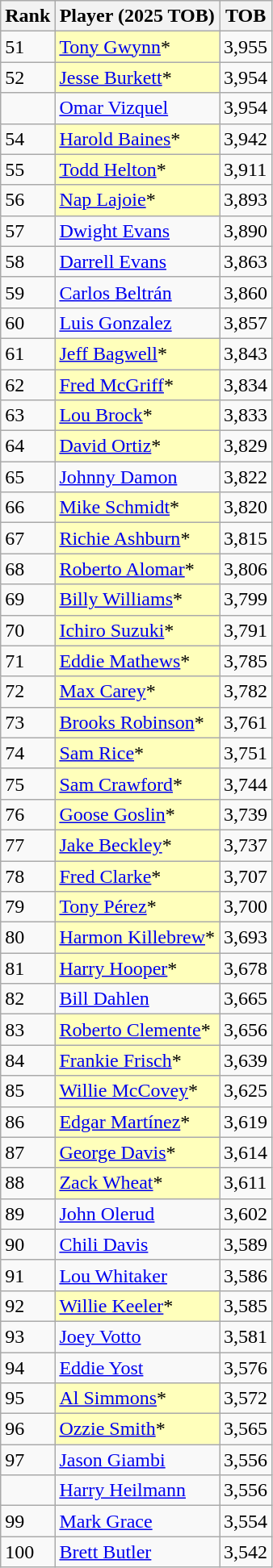<table class="wikitable" style="float:left;">
<tr style="white-space: nowrap;">
<th>Rank</th>
<th>Player (2025 TOB)</th>
<th>TOB</th>
</tr>
<tr>
<td>51</td>
<td style="background:#ffffbb;"><a href='#'>Tony Gwynn</a>*</td>
<td>3,955</td>
</tr>
<tr>
<td>52</td>
<td style="background:#ffffbb;"><a href='#'>Jesse Burkett</a>*</td>
<td>3,954</td>
</tr>
<tr>
<td></td>
<td><a href='#'>Omar Vizquel</a></td>
<td>3,954</td>
</tr>
<tr>
<td>54</td>
<td style="background:#ffffbb;"><a href='#'>Harold Baines</a>*</td>
<td>3,942</td>
</tr>
<tr>
<td>55</td>
<td style="background:#ffffbb;"><a href='#'>Todd Helton</a>*</td>
<td>3,911</td>
</tr>
<tr>
<td>56</td>
<td style="background:#ffffbb;"><a href='#'>Nap Lajoie</a>*</td>
<td>3,893</td>
</tr>
<tr>
<td>57</td>
<td><a href='#'>Dwight Evans</a></td>
<td>3,890</td>
</tr>
<tr>
<td>58</td>
<td><a href='#'>Darrell Evans</a></td>
<td>3,863</td>
</tr>
<tr>
<td>59</td>
<td><a href='#'>Carlos Beltrán</a></td>
<td>3,860</td>
</tr>
<tr>
<td>60</td>
<td><a href='#'>Luis Gonzalez</a></td>
<td>3,857</td>
</tr>
<tr>
<td>61</td>
<td style="background:#ffffbb;"><a href='#'>Jeff Bagwell</a>*</td>
<td>3,843</td>
</tr>
<tr>
<td>62</td>
<td style="background:#ffffbb;"><a href='#'>Fred McGriff</a>*</td>
<td>3,834</td>
</tr>
<tr>
<td>63</td>
<td style="background:#ffffbb;"><a href='#'>Lou Brock</a>*</td>
<td>3,833</td>
</tr>
<tr>
<td>64</td>
<td style="background:#ffffbb;"><a href='#'>David Ortiz</a>*</td>
<td>3,829</td>
</tr>
<tr>
<td>65</td>
<td><a href='#'>Johnny Damon</a></td>
<td>3,822</td>
</tr>
<tr>
<td>66</td>
<td style="background:#ffffbb;"><a href='#'>Mike Schmidt</a>*</td>
<td>3,820</td>
</tr>
<tr>
<td>67</td>
<td style="background:#ffffbb;"><a href='#'>Richie Ashburn</a>*</td>
<td>3,815</td>
</tr>
<tr>
<td>68</td>
<td style="background:#ffffbb;"><a href='#'>Roberto Alomar</a>*</td>
<td>3,806</td>
</tr>
<tr>
<td>69</td>
<td style="background:#ffffbb;"><a href='#'>Billy Williams</a>*</td>
<td>3,799</td>
</tr>
<tr>
<td>70</td>
<td style="background:#ffffbb;"><a href='#'>Ichiro Suzuki</a>*</td>
<td>3,791</td>
</tr>
<tr>
<td>71</td>
<td style="background:#ffffbb;"><a href='#'>Eddie Mathews</a>*</td>
<td>3,785</td>
</tr>
<tr>
<td>72</td>
<td style="background:#ffffbb;"><a href='#'>Max Carey</a>*</td>
<td>3,782</td>
</tr>
<tr>
<td>73</td>
<td style="background:#ffffbb;"><a href='#'>Brooks Robinson</a>*</td>
<td>3,761</td>
</tr>
<tr>
<td>74</td>
<td style="background:#ffffbb;"><a href='#'>Sam Rice</a>*</td>
<td>3,751</td>
</tr>
<tr>
<td>75</td>
<td style="background:#ffffbb;"><a href='#'>Sam Crawford</a>*</td>
<td>3,744</td>
</tr>
<tr>
<td>76</td>
<td style="background:#ffffbb;"><a href='#'>Goose Goslin</a>*</td>
<td>3,739</td>
</tr>
<tr>
<td>77</td>
<td style="background:#ffffbb;"><a href='#'>Jake Beckley</a>*</td>
<td>3,737</td>
</tr>
<tr>
<td>78</td>
<td style="background:#ffffbb;"><a href='#'>Fred Clarke</a>*</td>
<td>3,707</td>
</tr>
<tr>
<td>79</td>
<td style="background:#ffffbb;"><a href='#'>Tony Pérez</a>*</td>
<td>3,700</td>
</tr>
<tr>
<td>80</td>
<td style="background:#ffffbb;"><a href='#'>Harmon Killebrew</a>*</td>
<td>3,693</td>
</tr>
<tr>
<td>81</td>
<td style="background:#ffffbb;"><a href='#'>Harry Hooper</a>*</td>
<td>3,678</td>
</tr>
<tr>
<td>82</td>
<td><a href='#'>Bill Dahlen</a></td>
<td>3,665</td>
</tr>
<tr>
<td>83</td>
<td style="background:#ffffbb;"><a href='#'>Roberto Clemente</a>*</td>
<td>3,656</td>
</tr>
<tr>
<td>84</td>
<td style="background:#ffffbb;"><a href='#'>Frankie Frisch</a>*</td>
<td>3,639</td>
</tr>
<tr>
<td>85</td>
<td style="background:#ffffbb;"><a href='#'>Willie McCovey</a>*</td>
<td>3,625</td>
</tr>
<tr>
<td>86</td>
<td style="background:#ffffbb;"><a href='#'>Edgar Martínez</a>*</td>
<td>3,619</td>
</tr>
<tr>
<td>87</td>
<td style="background:#ffffbb;"><a href='#'>George Davis</a>*</td>
<td>3,614</td>
</tr>
<tr>
<td>88</td>
<td style="background:#ffffbb;"><a href='#'>Zack Wheat</a>*</td>
<td>3,611</td>
</tr>
<tr>
<td>89</td>
<td><a href='#'>John Olerud</a></td>
<td>3,602</td>
</tr>
<tr>
<td>90</td>
<td><a href='#'>Chili Davis</a></td>
<td>3,589</td>
</tr>
<tr>
<td>91</td>
<td><a href='#'>Lou Whitaker</a></td>
<td>3,586</td>
</tr>
<tr>
<td>92</td>
<td style="background:#ffffbb;"><a href='#'>Willie Keeler</a>*</td>
<td>3,585</td>
</tr>
<tr>
<td>93</td>
<td><a href='#'>Joey Votto</a></td>
<td>3,581</td>
</tr>
<tr>
<td>94</td>
<td><a href='#'>Eddie Yost</a></td>
<td>3,576</td>
</tr>
<tr>
<td>95</td>
<td style="background:#ffffbb;"><a href='#'>Al Simmons</a>*</td>
<td>3,572</td>
</tr>
<tr>
<td>96</td>
<td style="background:#ffffbb;"><a href='#'>Ozzie Smith</a>*</td>
<td>3,565</td>
</tr>
<tr>
<td>97</td>
<td><a href='#'>Jason Giambi</a></td>
<td>3,556</td>
</tr>
<tr>
<td></td>
<td><a href='#'>Harry Heilmann</a></td>
<td>3,556</td>
</tr>
<tr>
<td>99</td>
<td><a href='#'>Mark Grace</a></td>
<td>3,554</td>
</tr>
<tr>
<td>100</td>
<td><a href='#'>Brett Butler</a></td>
<td>3,542</td>
</tr>
</table>
